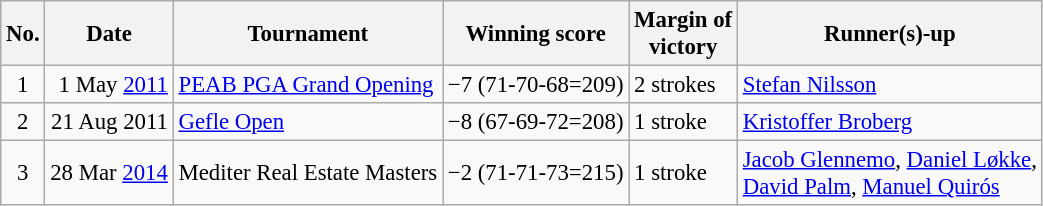<table class="wikitable" style="font-size:95%;">
<tr>
<th>No.</th>
<th>Date</th>
<th>Tournament</th>
<th>Winning score</th>
<th>Margin of<br>victory</th>
<th>Runner(s)-up</th>
</tr>
<tr>
<td align=center>1</td>
<td align=right>1 May <a href='#'>2011</a></td>
<td><a href='#'>PEAB PGA Grand Opening</a></td>
<td>−7 (71-70-68=209)</td>
<td>2 strokes</td>
<td> <a href='#'>Stefan Nilsson</a></td>
</tr>
<tr>
<td align=center>2</td>
<td align=right>21 Aug 2011</td>
<td><a href='#'>Gefle Open</a></td>
<td>−8 (67-69-72=208)</td>
<td>1 stroke</td>
<td> <a href='#'>Kristoffer Broberg</a></td>
</tr>
<tr>
<td align=center>3</td>
<td align=right>28 Mar <a href='#'>2014</a></td>
<td>Mediter Real Estate Masters</td>
<td>−2 (71-71-73=215)</td>
<td>1 stroke</td>
<td> <a href='#'>Jacob Glennemo</a>,  <a href='#'>Daniel Løkke</a>,<br> <a href='#'>David Palm</a>,  <a href='#'>Manuel Quirós</a></td>
</tr>
</table>
